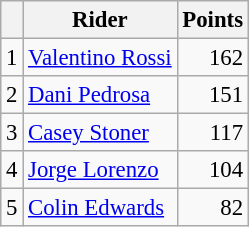<table class="wikitable" style="font-size: 95%;">
<tr>
<th></th>
<th>Rider</th>
<th>Points</th>
</tr>
<tr>
<td align=center>1</td>
<td> <a href='#'>Valentino Rossi</a></td>
<td align=right>162</td>
</tr>
<tr>
<td align=center>2</td>
<td> <a href='#'>Dani Pedrosa</a></td>
<td align=right>151</td>
</tr>
<tr>
<td align=center>3</td>
<td> <a href='#'>Casey Stoner</a></td>
<td align=right>117</td>
</tr>
<tr>
<td align=center>4</td>
<td> <a href='#'>Jorge Lorenzo</a></td>
<td align=right>104</td>
</tr>
<tr>
<td align=center>5</td>
<td> <a href='#'>Colin Edwards</a></td>
<td align=right>82</td>
</tr>
</table>
